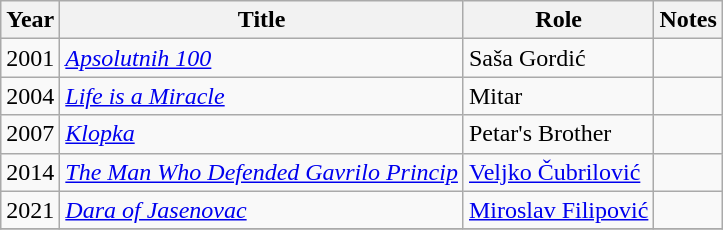<table class="wikitable sortable">
<tr>
<th>Year</th>
<th>Title</th>
<th>Role</th>
<th class="unsortable">Notes</th>
</tr>
<tr>
<td>2001</td>
<td><em><a href='#'>Apsolutnih 100</a></em></td>
<td>Saša Gordić</td>
<td></td>
</tr>
<tr>
<td>2004</td>
<td><em><a href='#'>Life is a Miracle</a></em></td>
<td>Mitar</td>
<td></td>
</tr>
<tr>
<td>2007</td>
<td><em><a href='#'>Klopka</a></em></td>
<td>Petar's Brother</td>
<td></td>
</tr>
<tr>
<td>2014</td>
<td><em><a href='#'>The Man Who Defended Gavrilo Princip</a></em></td>
<td><a href='#'>Veljko Čubrilović</a></td>
<td></td>
</tr>
<tr>
<td>2021</td>
<td><em><a href='#'>Dara of Jasenovac</a></em></td>
<td><a href='#'>Miroslav Filipović</a></td>
<td></td>
</tr>
<tr>
</tr>
</table>
